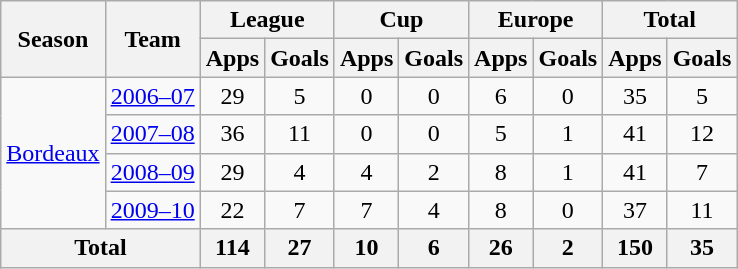<table class="wikitable" style="text-align:center">
<tr>
<th rowspan="2">Season</th>
<th rowspan="2">Team</th>
<th colspan="2">League</th>
<th colspan="2">Cup</th>
<th colspan="2">Europe</th>
<th colspan="2">Total</th>
</tr>
<tr>
<th>Apps</th>
<th>Goals</th>
<th>Apps</th>
<th>Goals</th>
<th>Apps</th>
<th>Goals</th>
<th>Apps</th>
<th>Goals</th>
</tr>
<tr>
<td rowspan="4"><a href='#'>Bordeaux</a></td>
<td><a href='#'>2006–07</a></td>
<td>29</td>
<td>5</td>
<td>0</td>
<td>0</td>
<td>6</td>
<td>0</td>
<td>35</td>
<td>5</td>
</tr>
<tr>
<td><a href='#'>2007–08</a></td>
<td>36</td>
<td>11</td>
<td>0</td>
<td>0</td>
<td>5</td>
<td>1</td>
<td>41</td>
<td>12</td>
</tr>
<tr>
<td><a href='#'>2008–09</a></td>
<td>29</td>
<td>4</td>
<td>4</td>
<td>2</td>
<td>8</td>
<td>1</td>
<td>41</td>
<td>7</td>
</tr>
<tr>
<td><a href='#'>2009–10</a></td>
<td>22</td>
<td>7</td>
<td>7</td>
<td>4</td>
<td>8</td>
<td>0</td>
<td>37</td>
<td>11</td>
</tr>
<tr>
<th colspan="2">Total</th>
<th>114</th>
<th>27</th>
<th>10</th>
<th>6</th>
<th>26</th>
<th>2</th>
<th>150</th>
<th>35</th>
</tr>
</table>
